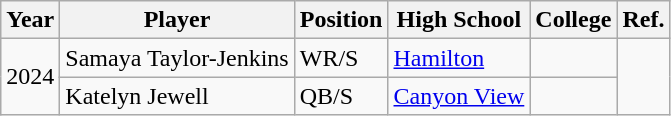<table class="wikitable">
<tr>
<th scope="col">Year</th>
<th scope="col">Player</th>
<th scope="col">Position</th>
<th scope="col">High School</th>
<th scope="col">College</th>
<th>Ref.</th>
</tr>
<tr>
<td rowspan="2">2024</td>
<td>Samaya Taylor-Jenkins</td>
<td>WR/S</td>
<td><a href='#'>Hamilton</a></td>
<td></td>
<td rowspan="2"></td>
</tr>
<tr>
<td>Katelyn Jewell</td>
<td>QB/S</td>
<td><a href='#'>Canyon View</a></td>
<td></td>
</tr>
</table>
